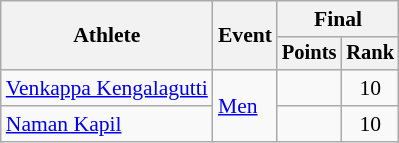<table class="wikitable" style="font-size:90%;text-align:center;">
<tr>
<th rowspan=2>Athlete</th>
<th rowspan=2>Event</th>
<th colspan=2>Final</th>
</tr>
<tr style="font-size:95%">
<th>Points</th>
<th>Rank</th>
</tr>
<tr>
<td align=left><a href='#'>Venkappa Kengalagutti</a></td>
<td align=left rowspan=2><a href='#'>Men</a></td>
<td></td>
<td>10 </td>
</tr>
<tr>
<td align=left><a href='#'>Naman Kapil</a></td>
<td></td>
<td>10 </td>
</tr>
</table>
